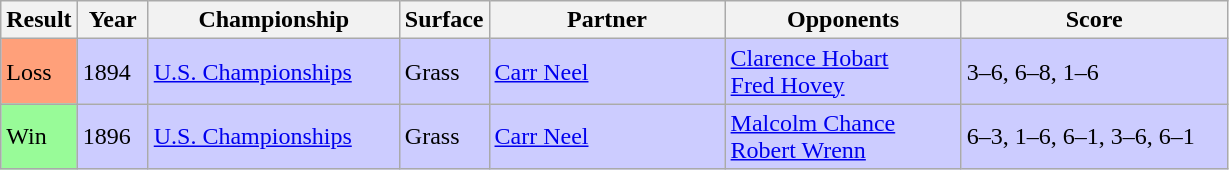<table class="sortable wikitable">
<tr>
<th style="width:40px">Result</th>
<th style="width:40px">Year</th>
<th style="width:160px">Championship</th>
<th style="width:50px">Surface</th>
<th style="width:150px">Partner</th>
<th style="width:150px">Opponents</th>
<th style="width:170px" class="unsortable">Score</th>
</tr>
<tr style="background:#ccf;">
<td style="background:#ffa07a;">Loss</td>
<td>1894</td>
<td><a href='#'>U.S. Championships</a></td>
<td>Grass</td>
<td> <a href='#'>Carr Neel</a></td>
<td> <a href='#'>Clarence Hobart</a><br> <a href='#'>Fred Hovey</a></td>
<td>3–6, 6–8, 1–6</td>
</tr>
<tr style="background:#ccf;">
<td style="background:#98fb98;">Win</td>
<td>1896</td>
<td><a href='#'>U.S. Championships</a></td>
<td>Grass</td>
<td> <a href='#'>Carr Neel</a></td>
<td> <a href='#'>Malcolm Chance</a><br> <a href='#'>Robert Wrenn</a></td>
<td>6–3, 1–6, 6–1, 3–6, 6–1</td>
</tr>
</table>
